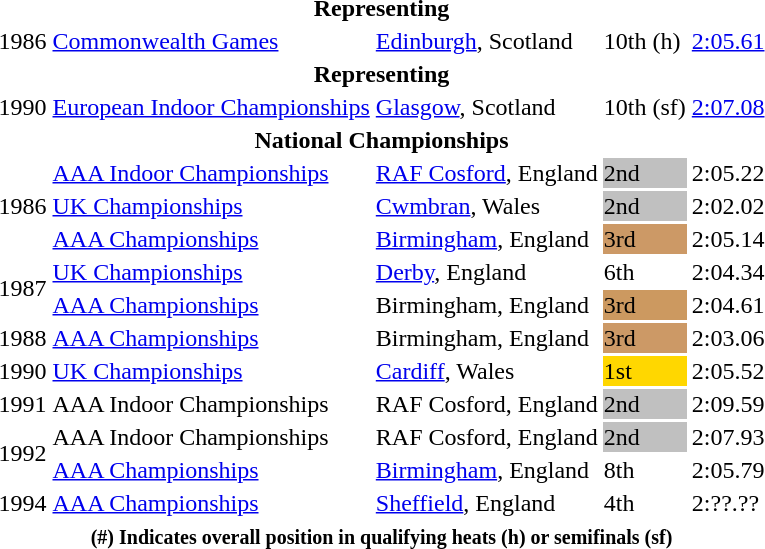<table>
<tr>
<th colspan=6>Representing </th>
</tr>
<tr>
<td>1986</td>
<td><a href='#'>Commonwealth Games</a></td>
<td><a href='#'>Edinburgh</a>, Scotland</td>
<td>10th (h)</td>
<td><a href='#'>2:05.61</a></td>
</tr>
<tr>
<th colspan=6>Representing </th>
</tr>
<tr>
<td>1990</td>
<td><a href='#'>European Indoor Championships</a></td>
<td><a href='#'>Glasgow</a>, Scotland</td>
<td>10th (sf)</td>
<td><a href='#'>2:07.08</a></td>
</tr>
<tr>
<th colspan=6><strong>National Championships</strong></th>
</tr>
<tr>
<td rowspan=3>1986</td>
<td><a href='#'>AAA Indoor Championships</a></td>
<td><a href='#'>RAF Cosford</a>, England</td>
<td bgcolor=silver>2nd</td>
<td>2:05.22</td>
</tr>
<tr>
<td><a href='#'>UK Championships</a></td>
<td><a href='#'>Cwmbran</a>, Wales</td>
<td bgcolor=silver>2nd</td>
<td>2:02.02</td>
</tr>
<tr>
<td><a href='#'>AAA Championships</a></td>
<td><a href='#'>Birmingham</a>, England</td>
<td bgcolor=cc9966>3rd</td>
<td>2:05.14</td>
</tr>
<tr>
<td rowspan=2>1987</td>
<td><a href='#'>UK Championships</a></td>
<td><a href='#'>Derby</a>, England</td>
<td>6th</td>
<td>2:04.34</td>
</tr>
<tr>
<td><a href='#'>AAA Championships</a></td>
<td>Birmingham, England</td>
<td bgcolor=cc996>3rd</td>
<td>2:04.61</td>
</tr>
<tr>
<td>1988</td>
<td><a href='#'>AAA Championships</a></td>
<td>Birmingham, England</td>
<td bgcolor=cc9966>3rd</td>
<td>2:03.06</td>
</tr>
<tr>
<td>1990</td>
<td><a href='#'>UK Championships</a></td>
<td><a href='#'>Cardiff</a>, Wales</td>
<td bgcolor=gold>1st</td>
<td>2:05.52</td>
</tr>
<tr>
<td>1991</td>
<td>AAA Indoor Championships</td>
<td>RAF Cosford, England</td>
<td bgcolor=silver>2nd</td>
<td>2:09.59</td>
</tr>
<tr>
<td rowspan=2>1992</td>
<td>AAA Indoor Championships</td>
<td>RAF Cosford, England</td>
<td bgcolor=silver>2nd</td>
<td>2:07.93</td>
</tr>
<tr>
<td><a href='#'>AAA Championships</a></td>
<td><a href='#'>Birmingham</a>, England</td>
<td>8th</td>
<td>2:05.79</td>
</tr>
<tr>
<td>1994</td>
<td><a href='#'>AAA Championships</a></td>
<td><a href='#'>Sheffield</a>, England</td>
<td>4th</td>
<td>2:??.??</td>
</tr>
<tr>
<th colspan=6><small><strong> (#) Indicates overall position in qualifying heats (h) or semifinals (sf)</strong></small></th>
</tr>
</table>
